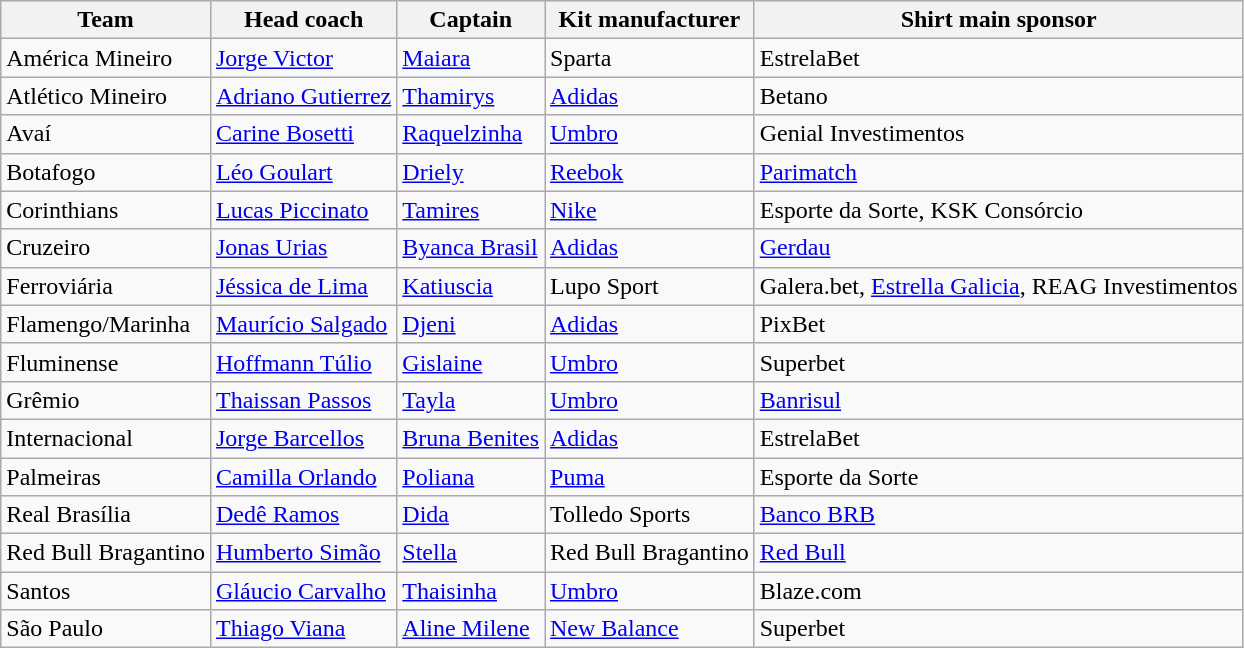<table class="wikitable sortable">
<tr>
<th>Team</th>
<th>Head coach</th>
<th>Captain</th>
<th>Kit manufacturer</th>
<th>Shirt main sponsor</th>
</tr>
<tr>
<td>América Mineiro</td>
<td> <a href='#'>Jorge Victor</a></td>
<td> <a href='#'>Maiara</a></td>
<td>Sparta </td>
<td>EstrelaBet</td>
</tr>
<tr>
<td>Atlético Mineiro</td>
<td> <a href='#'>Adriano Gutierrez</a></td>
<td> <a href='#'>Thamirys</a></td>
<td><a href='#'>Adidas</a></td>
<td>Betano</td>
</tr>
<tr>
<td>Avaí</td>
<td> <a href='#'>Carine Bosetti</a></td>
<td> <a href='#'>Raquelzinha</a></td>
<td><a href='#'>Umbro</a></td>
<td>Genial Investimentos</td>
</tr>
<tr>
<td>Botafogo</td>
<td> <a href='#'>Léo Goulart</a></td>
<td> <a href='#'>Driely</a></td>
<td><a href='#'>Reebok</a></td>
<td><a href='#'>Parimatch</a></td>
</tr>
<tr>
<td>Corinthians</td>
<td> <a href='#'>Lucas Piccinato</a></td>
<td> <a href='#'>Tamires</a></td>
<td><a href='#'>Nike</a></td>
<td>Esporte da Sorte, KSK Consórcio</td>
</tr>
<tr>
<td>Cruzeiro</td>
<td> <a href='#'>Jonas Urias</a></td>
<td> <a href='#'>Byanca Brasil</a></td>
<td><a href='#'>Adidas</a></td>
<td><a href='#'>Gerdau</a></td>
</tr>
<tr>
<td>Ferroviária</td>
<td> <a href='#'>Jéssica de Lima</a></td>
<td> <a href='#'>Katiuscia</a></td>
<td>Lupo Sport</td>
<td>Galera.bet, <a href='#'>Estrella Galicia</a>, REAG Investimentos</td>
</tr>
<tr>
<td>Flamengo/Marinha</td>
<td> <a href='#'>Maurício Salgado</a></td>
<td> <a href='#'>Djeni</a></td>
<td><a href='#'>Adidas</a></td>
<td>PixBet</td>
</tr>
<tr>
<td>Fluminense</td>
<td> <a href='#'>Hoffmann Túlio</a></td>
<td> <a href='#'>Gislaine</a></td>
<td><a href='#'>Umbro</a></td>
<td>Superbet</td>
</tr>
<tr>
<td>Grêmio</td>
<td> <a href='#'>Thaissan Passos</a></td>
<td> <a href='#'>Tayla</a></td>
<td><a href='#'>Umbro</a></td>
<td><a href='#'>Banrisul</a></td>
</tr>
<tr>
<td>Internacional</td>
<td> <a href='#'>Jorge Barcellos</a></td>
<td> <a href='#'>Bruna Benites</a></td>
<td><a href='#'>Adidas</a></td>
<td>EstrelaBet</td>
</tr>
<tr>
<td>Palmeiras</td>
<td> <a href='#'>Camilla Orlando</a></td>
<td> <a href='#'>Poliana</a></td>
<td><a href='#'>Puma</a></td>
<td>Esporte da Sorte</td>
</tr>
<tr>
<td>Real Brasília</td>
<td> <a href='#'>Dedê Ramos</a></td>
<td> <a href='#'>Dida</a></td>
<td>Tolledo Sports</td>
<td><a href='#'>Banco BRB</a></td>
</tr>
<tr>
<td>Red Bull Bragantino</td>
<td> <a href='#'>Humberto Simão</a></td>
<td> <a href='#'>Stella</a></td>
<td>Red Bull Bragantino </td>
<td><a href='#'>Red Bull</a></td>
</tr>
<tr>
<td>Santos</td>
<td> <a href='#'>Gláucio Carvalho</a></td>
<td> <a href='#'>Thaisinha</a></td>
<td><a href='#'>Umbro</a></td>
<td>Blaze.com</td>
</tr>
<tr>
<td>São Paulo</td>
<td> <a href='#'>Thiago Viana</a></td>
<td> <a href='#'>Aline Milene</a></td>
<td><a href='#'>New Balance</a></td>
<td>Superbet</td>
</tr>
</table>
